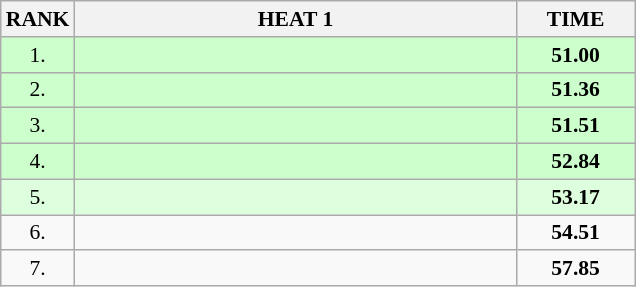<table class="wikitable" style="border-collapse: collapse; font-size: 90%;">
<tr>
<th>RANK</th>
<th style="width: 20em">HEAT 1</th>
<th style="width: 5em">TIME</th>
</tr>
<tr style="background:#ccffcc;">
<td align="center">1.</td>
<td></td>
<td align="center"><strong>51.00</strong></td>
</tr>
<tr style="background:#ccffcc;">
<td align="center">2.</td>
<td></td>
<td align="center"><strong>51.36</strong></td>
</tr>
<tr style="background:#ccffcc;">
<td align="center">3.</td>
<td></td>
<td align="center"><strong>51.51</strong></td>
</tr>
<tr style="background:#ccffcc;">
<td align="center">4.</td>
<td></td>
<td align="center"><strong>52.84</strong></td>
</tr>
<tr style="background:#ddffdd;">
<td align="center">5.</td>
<td></td>
<td align="center"><strong>53.17</strong></td>
</tr>
<tr>
<td align="center">6.</td>
<td></td>
<td align="center"><strong>54.51</strong></td>
</tr>
<tr>
<td align="center">7.</td>
<td></td>
<td align="center"><strong>57.85</strong></td>
</tr>
</table>
